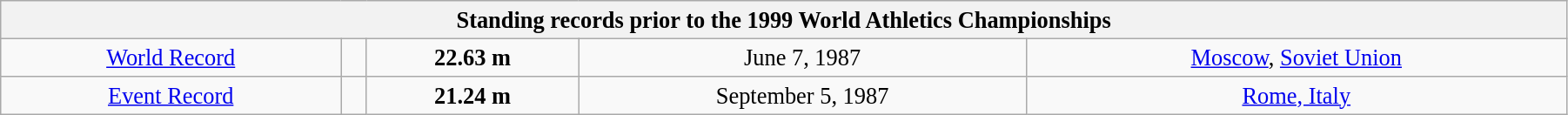<table class="wikitable" style=" text-align:center; font-size:110%;" width="95%">
<tr>
<th colspan="5">Standing records prior to the 1999 World Athletics Championships</th>
</tr>
<tr>
<td><a href='#'>World Record</a></td>
<td></td>
<td><strong>22.63 m </strong></td>
<td>June 7, 1987</td>
<td> <a href='#'>Moscow</a>, <a href='#'>Soviet Union</a></td>
</tr>
<tr>
<td><a href='#'>Event Record</a></td>
<td></td>
<td><strong>21.24 m </strong></td>
<td>September 5, 1987</td>
<td> <a href='#'>Rome, Italy</a></td>
</tr>
</table>
